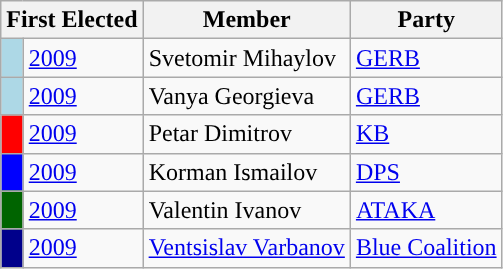<table class="wikitable">
<tr>
<th colspan="2">First Elected</th>
<th>Member</th>
<th>Party</th>
</tr>
<tr>
<td style="background-color: lightblue"></td>
<td><a href='#'>2009</a></td>
<td>Svetomir Mihaylov</td>
<td><a href='#'>GERB</a></td>
</tr>
<tr>
<td style="background-color: lightblue"></td>
<td><a href='#'>2009</a></td>
<td>Vanya Georgieva</td>
<td><a href='#'>GERB</a></td>
</tr>
<tr>
<td style="background-color: red"></td>
<td><a href='#'>2009</a></td>
<td>Petar Dimitrov</td>
<td><a href='#'>KB</a></td>
</tr>
<tr>
<td style="background-color: blue"></td>
<td><a href='#'>2009</a></td>
<td>Korman Ismailov</td>
<td><a href='#'>DPS</a></td>
</tr>
<tr>
<td style="background-color: darkgreen"></td>
<td><a href='#'>2009</a></td>
<td>Valentin Ivanov</td>
<td><a href='#'>ATAKA</a></td>
</tr>
<tr>
<td style="background-color: darkblue"></td>
<td><a href='#'>2009</a></td>
<td><a href='#'>Ventsislav Varbanov</a></td>
<td><a href='#'>Blue Coalition</a></td>
</tr>
</table>
